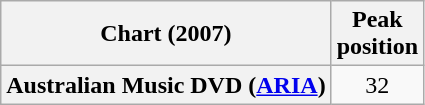<table class="wikitable plainrowheaders" style="text-align:center">
<tr>
<th scope="col">Chart (2007)</th>
<th scope="col">Peak<br>position</th>
</tr>
<tr>
<th scope="row">Australian Music DVD (<a href='#'>ARIA</a>)</th>
<td>32</td>
</tr>
</table>
